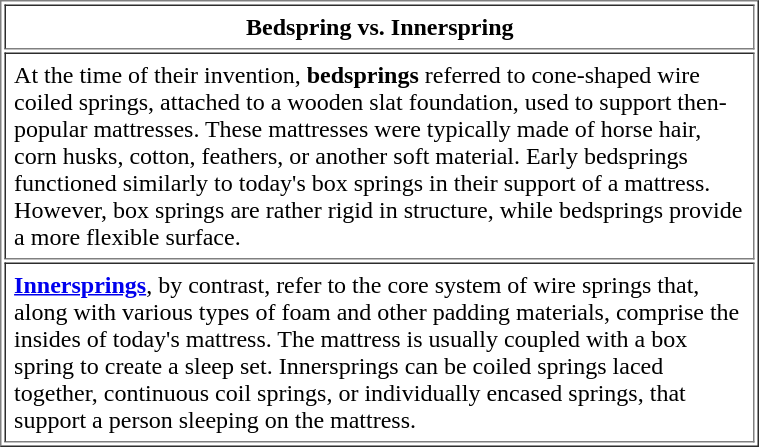<table style="width:40%; height:200px" border="1" cellpadding="5" align="right">
<tr>
<th>Bedspring vs. Innerspring</th>
</tr>
<tr>
<td>At the time of their invention, <strong>bedsprings</strong> referred to cone-shaped wire coiled springs, attached to a wooden slat foundation, used to support then-popular mattresses. These mattresses were typically made of horse hair, corn husks, cotton, feathers, or another soft material. Early bedsprings functioned similarly to today's box springs in their support of a mattress. However, box springs are rather rigid in structure, while bedsprings provide a more flexible surface.</td>
</tr>
<tr>
<td><strong><a href='#'>Innersprings</a></strong>, by contrast, refer to the core system of wire springs that, along with various types of foam and other padding materials, comprise the insides of today's mattress. The mattress is usually coupled with a box spring to create a sleep set. Innersprings can be coiled springs laced together, continuous coil springs, or individually encased springs, that support a person sleeping on the mattress.</td>
</tr>
</table>
